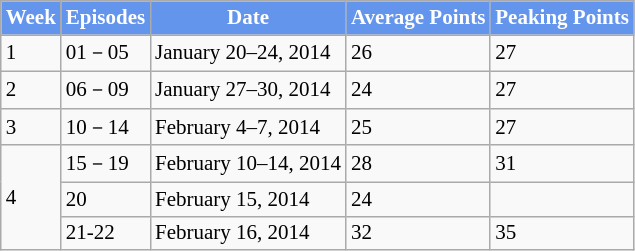<table class="wikitable" style="font-size:14px;">
<tr style="background:cornflowerblue; color:white" align="center">
<td><strong>Week</strong></td>
<td><strong>Episodes</strong></td>
<td><strong>Date</strong></td>
<td><strong>Average Points</strong></td>
<td><strong>Peaking Points</strong></td>
</tr>
<tr>
<td>1</td>
<td>01－05</td>
<td>January 20–24, 2014</td>
<td>26</td>
<td>27</td>
</tr>
<tr>
<td>2</td>
<td>06－09</td>
<td>January 27–30, 2014</td>
<td>24</td>
<td>27</td>
</tr>
<tr>
<td>3</td>
<td>10－14</td>
<td>February 4–7, 2014</td>
<td>25</td>
<td>27</td>
</tr>
<tr>
<td rowspan=3>4</td>
<td>15－19</td>
<td>February 10–14, 2014</td>
<td>28</td>
<td>31</td>
</tr>
<tr>
<td>20</td>
<td>February 15, 2014</td>
<td>24</td>
<td></td>
</tr>
<tr>
<td>21-22</td>
<td>February 16, 2014</td>
<td>32</td>
<td>35</td>
</tr>
</table>
